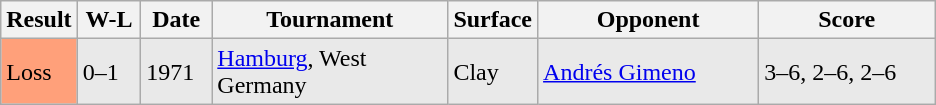<table class="sortable wikitable">
<tr>
<th style="width:40px">Result</th>
<th style="width:35px" class="unsortable">W-L</th>
<th style="width:40px">Date</th>
<th style="width:150px">Tournament</th>
<th style="width:50px">Surface</th>
<th style="width:140px">Opponent</th>
<th style="width:110px" class="unsortable">Score</th>
</tr>
<tr style="background:#e9e9e9;">
<td style="background:#ffa07a;">Loss</td>
<td>0–1</td>
<td>1971</td>
<td><a href='#'>Hamburg</a>, West Germany</td>
<td>Clay</td>
<td> <a href='#'>Andrés Gimeno</a></td>
<td>3–6, 2–6, 2–6</td>
</tr>
</table>
